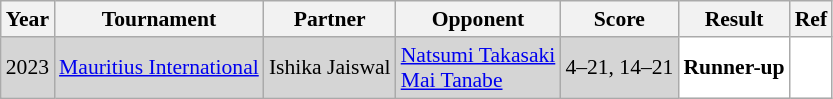<table class="sortable wikitable" style="font-size: 90%;">
<tr>
<th>Year</th>
<th>Tournament</th>
<th>Partner</th>
<th>Opponent</th>
<th>Score</th>
<th>Result</th>
<th>Ref</th>
</tr>
<tr style="background:#D5D5D5">
<td style="text-align:center">2023</td>
<td align="left"><a href='#'>Mauritius International</a></td>
<td align="left"> Ishika Jaiswal</td>
<td align="left"> <a href='#'>Natsumi Takasaki</a><br> <a href='#'>Mai Tanabe</a></td>
<td align="left">4–21, 14–21</td>
<td style="text-align:left; background:white"> <strong>Runner-up</strong></td>
<td style="text-align:center; background:white"></td>
</tr>
</table>
